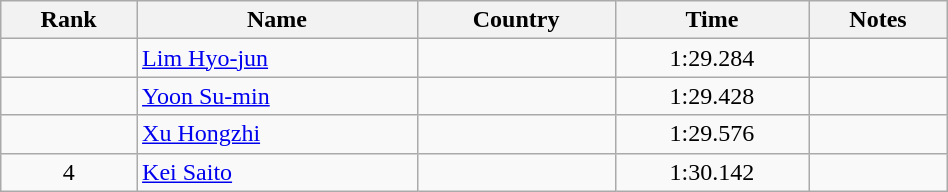<table class="wikitable sortable" style="text-align:center" width=50%>
<tr>
<th>Rank</th>
<th>Name</th>
<th>Country</th>
<th>Time</th>
<th>Notes</th>
</tr>
<tr>
<td></td>
<td align=left><a href='#'>Lim Hyo-jun</a></td>
<td align=left></td>
<td>1:29.284</td>
<td></td>
</tr>
<tr>
<td></td>
<td align=left><a href='#'>Yoon Su-min</a></td>
<td align=left></td>
<td>1:29.428</td>
<td></td>
</tr>
<tr>
<td></td>
<td align=left><a href='#'>Xu Hongzhi</a></td>
<td align=left></td>
<td>1:29.576</td>
<td></td>
</tr>
<tr>
<td>4</td>
<td align=left><a href='#'>Kei Saito</a></td>
<td align=left></td>
<td>1:30.142</td>
<td></td>
</tr>
</table>
